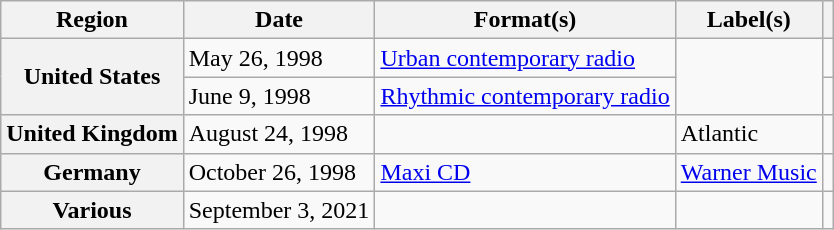<table class="wikitable sortable plainrowheaders">
<tr>
<th scope="col">Region</th>
<th scope="col">Date</th>
<th scope="col">Format(s)</th>
<th scope="col">Label(s)</th>
<th scope="col"></th>
</tr>
<tr>
<th scope="row" rowspan="2">United States</th>
<td>May 26, 1998</td>
<td><a href='#'>Urban contemporary radio</a></td>
<td rowspan="2"></td>
<td></td>
</tr>
<tr>
<td>June 9, 1998</td>
<td><a href='#'>Rhythmic contemporary radio</a></td>
<td></td>
</tr>
<tr>
<th scope="row">United Kingdom</th>
<td>August 24, 1998</td>
<td></td>
<td>Atlantic</td>
<td></td>
</tr>
<tr>
<th scope="row">Germany</th>
<td>October 26, 1998</td>
<td><a href='#'>Maxi CD</a></td>
<td><a href='#'>Warner Music</a></td>
<td></td>
</tr>
<tr>
<th scope="row">Various</th>
<td>September 3, 2021</td>
<td></td>
<td></td>
<td></td>
</tr>
</table>
